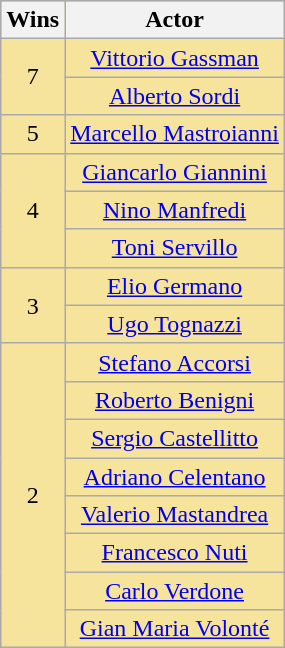<table class="wikitable" rowspan=2 cellpadding="4" style="text-align: center; border:1; background: #f6e39c">
<tr>
<th scope="col" width="16">Wins</th>
<th scope="col" align="center">Actor</th>
</tr>
<tr>
<td rowspan=2 style="text-align:center;">7</td>
<td><a href='#'>Vittorio Gassman</a></td>
</tr>
<tr>
<td><a href='#'>Alberto Sordi</a></td>
</tr>
<tr>
<td style="text-align:center;">5</td>
<td><a href='#'>Marcello Mastroianni</a></td>
</tr>
<tr>
<td rowspan=3 style="text-align:center;">4</td>
<td><a href='#'>Giancarlo Giannini</a></td>
</tr>
<tr>
<td><a href='#'>Nino Manfredi</a></td>
</tr>
<tr>
<td><a href='#'>Toni Servillo</a></td>
</tr>
<tr>
<td rowspan=2 style="text-align:center;">3</td>
<td><a href='#'>Elio Germano</a></td>
</tr>
<tr>
<td><a href='#'>Ugo Tognazzi</a></td>
</tr>
<tr>
<td rowspan=10 style="text-align:center;">2</td>
<td><a href='#'>Stefano Accorsi</a></td>
</tr>
<tr>
<td><a href='#'>Roberto Benigni</a></td>
</tr>
<tr>
<td><a href='#'>Sergio Castellitto</a></td>
</tr>
<tr>
<td><a href='#'>Adriano Celentano</a></td>
</tr>
<tr>
<td><a href='#'>Valerio Mastandrea</a></td>
</tr>
<tr>
<td><a href='#'>Francesco Nuti</a></td>
</tr>
<tr>
<td><a href='#'>Carlo Verdone</a></td>
</tr>
<tr>
<td><a href='#'>Gian Maria Volonté</a></td>
</tr>
</table>
